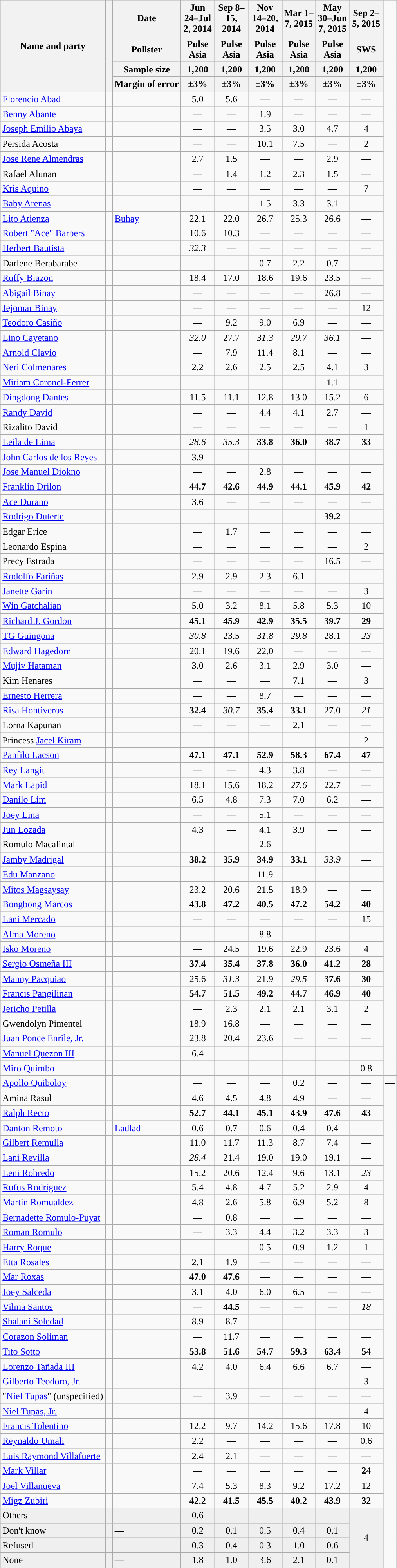<table class="sortable wikitable" style="text-align:center;">
<tr>
<th class=unsortable rowspan=4>Name and party</th>
<th class=unsortable rowspan=4></th>
<th>Date</th>
<th style="width:50px;">Jun 24–Jul 2, 2014</th>
<th style="width:50px;">Sep 8–15, 2014</th>
<th style="width:50px;">Nov 14–20, 2014</th>
<th style="width:50px;">Mar 1–7, 2015</th>
<th style="width:50px;">May 30–Jun 7, 2015</th>
<th style="width:50px;">Sep 2–5, 2015</th>
</tr>
<tr>
<th>Pollster</th>
<th>Pulse Asia</th>
<th>Pulse Asia</th>
<th>Pulse Asia</th>
<th>Pulse Asia</th>
<th>Pulse Asia</th>
<th>SWS</th>
</tr>
<tr>
<th>Sample size</th>
<th>1,200</th>
<th>1,200</th>
<th>1,200</th>
<th>1,200</th>
<th>1,200</th>
<th>1,200</th>
</tr>
<tr>
<th class=unsortable>Margin of error</th>
<th data-sort-type="number">±3%</th>
<th data-sort-type="number">±3%</th>
<th data-sort-type="number">±3%</th>
<th data-sort-type="number">±3%</th>
<th>±3%</th>
<th>±3%</th>
</tr>
<tr>
<td align=left><a href='#'>Florencio Abad</a></td>
<td style="width: 5px; background-color: "></td>
<td style="text-align: left;" scope="row"><a href='#'></a></td>
<td>5.0</td>
<td>5.6</td>
<td>—</td>
<td>—</td>
<td>—</td>
<td>—</td>
</tr>
<tr>
<td style="text-align:left;"><a href='#'>Benny Abante</a></td>
<td style="width: 5px; background-color: "></td>
<td style="text-align: left;" scope="row"><a href='#'></a></td>
<td>—</td>
<td>—</td>
<td>1.9</td>
<td>—</td>
<td>—</td>
<td>—</td>
</tr>
<tr>
<td style="text-align:left;"><a href='#'>Joseph Emilio Abaya</a></td>
<td style="width: 5px; background-color: "></td>
<td style="text-align: left;" scope="row"><a href='#'></a></td>
<td>—</td>
<td>—</td>
<td>3.5</td>
<td>3.0</td>
<td>4.7</td>
<td>4</td>
</tr>
<tr>
<td style="text-align:left;">Persida Acosta</td>
<td style="width: 5px; background-color: "></td>
<td style="text-align: left;" scope="row"><a href='#'></a></td>
<td>—</td>
<td>—</td>
<td>10.1</td>
<td>7.5</td>
<td>—</td>
<td>2</td>
</tr>
<tr>
<td style="text-align:left;"><a href='#'>Jose Rene Almendras</a></td>
<td style="width: 5px; background-color: "></td>
<td style="text-align: left;" scope="row"><a href='#'></a></td>
<td>2.7</td>
<td>1.5</td>
<td>—</td>
<td>—</td>
<td>2.9</td>
<td>—</td>
</tr>
<tr>
<td style="text-align:left;">Rafael Alunan</td>
<td style="width: 5px; background-color: "></td>
<td style="text-align: left;" scope="row"><a href='#'></a></td>
<td>—</td>
<td>1.4</td>
<td>1.2</td>
<td>2.3</td>
<td>1.5</td>
<td>—</td>
</tr>
<tr>
<td style="text-align:left;"><a href='#'>Kris Aquino</a></td>
<td style="width: 5px; background-color: "></td>
<td style="text-align: left;" scope="row"><a href='#'></a></td>
<td>—</td>
<td>—</td>
<td>—</td>
<td>—</td>
<td>—</td>
<td>7</td>
</tr>
<tr>
<td style="text-align:left;"><a href='#'>Baby Arenas</a></td>
<td style="width: 5px; background-color: "></td>
<td style="text-align: left;" scope="row"><a href='#'></a></td>
<td>—</td>
<td>—</td>
<td>1.5</td>
<td>3.3</td>
<td>3.1</td>
<td>—</td>
</tr>
<tr>
<td style="text-align:left;"><a href='#'>Lito Atienza</a></td>
<td style="width: 5px; background-color: "></td>
<td style="text-align: left;" scope="row"><a href='#'>Buhay</a></td>
<td>22.1</td>
<td>22.0</td>
<td>26.7</td>
<td>25.3</td>
<td>26.6</td>
<td>—</td>
</tr>
<tr>
<td style="text-align:left;"><a href='#'>Robert "Ace" Barbers</a></td>
<td style="width: 5px; background-color: "></td>
<td style="text-align: left;" scope="row"><a href='#'></a></td>
<td>10.6</td>
<td>10.3</td>
<td>—</td>
<td>—</td>
<td>—</td>
<td>—</td>
</tr>
<tr>
<td style="text-align:left;"><a href='#'>Herbert Bautista</a></td>
<td style="width: 5px; background-color: "></td>
<td style="text-align: left;" scope="row"><a href='#'></a></td>
<td><em>32.3</em></td>
<td>—</td>
<td>—</td>
<td>—</td>
<td>—</td>
<td>—</td>
</tr>
<tr>
<td style="text-align:left;">Darlene Berabarabe</td>
<td style="width: 5px; background-color: "></td>
<td style="text-align: left;" scope="row"><a href='#'></a></td>
<td>—</td>
<td>—</td>
<td>0.7</td>
<td>2.2</td>
<td>0.7</td>
<td>—</td>
</tr>
<tr>
<td style="text-align:left;"><a href='#'>Ruffy Biazon</a></td>
<td style="width: 5px; background-color: "></td>
<td style="text-align: left;" scope="row"><a href='#'></a></td>
<td>18.4</td>
<td>17.0</td>
<td>18.6</td>
<td>19.6</td>
<td>23.5</td>
<td>—</td>
</tr>
<tr>
<td style="text-align:left;"><a href='#'>Abigail Binay</a></td>
<td style="width: 5px; background-color: "></td>
<td style="text-align: left;" scope="row"><a href='#'></a></td>
<td>—</td>
<td>—</td>
<td>—</td>
<td>—</td>
<td>26.8</td>
<td>—</td>
</tr>
<tr>
<td style="text-align:left;"><a href='#'>Jejomar Binay</a></td>
<td style="width: 5px; background-color: "></td>
<td style="text-align: left;" scope="row"><a href='#'></a></td>
<td>—</td>
<td>—</td>
<td>—</td>
<td>—</td>
<td>—</td>
<td>12</td>
</tr>
<tr>
<td style="text-align:left;"><a href='#'>Teodoro Casiño</a></td>
<td style="width: 5px; background-color: "></td>
<td style="text-align: left;" scope="row"><a href='#'></a></td>
<td>—</td>
<td>9.2</td>
<td>9.0</td>
<td>6.9</td>
<td>—</td>
<td>—</td>
</tr>
<tr>
<td style="text-align:left;"><a href='#'>Lino Cayetano</a></td>
<td style="width: 5px; background-color: "></td>
<td style="text-align: left;" scope="row"><a href='#'></a></td>
<td><em>32.0</em></td>
<td>27.7</td>
<td><em>31.3</em></td>
<td><em>29.7</em></td>
<td><em>36.1</em></td>
<td>—</td>
</tr>
<tr>
<td style="text-align:left;"><a href='#'>Arnold Clavio</a></td>
<td style="width: 5px; background-color: "></td>
<td style="text-align: left;" scope="row"><a href='#'></a></td>
<td>—</td>
<td>7.9</td>
<td>11.4</td>
<td>8.1</td>
<td>—</td>
<td>—</td>
</tr>
<tr>
<td style="text-align:left;"><a href='#'>Neri Colmenares</a></td>
<td style="width: 5px; background-color: "></td>
<td style="text-align: left;" scope="row"><a href='#'></a></td>
<td>2.2</td>
<td>2.6</td>
<td>2.5</td>
<td>2.5</td>
<td>4.1</td>
<td>3</td>
</tr>
<tr>
<td style="text-align:left;"><a href='#'>Miriam Coronel-Ferrer</a></td>
<td style="width: 5px; background-color: "></td>
<td style="text-align: left;" scope="row"><a href='#'></a></td>
<td>—</td>
<td>—</td>
<td>—</td>
<td>—</td>
<td>1.1</td>
<td>—</td>
</tr>
<tr>
<td style="text-align:left;"><a href='#'>Dingdong Dantes</a></td>
<td style="width: 5px; background-color: "></td>
<td style="text-align: left;" scope="row"><a href='#'></a></td>
<td>11.5</td>
<td>11.1</td>
<td>12.8</td>
<td>13.0</td>
<td>15.2</td>
<td>6</td>
</tr>
<tr>
<td style="text-align:left;"><a href='#'>Randy David</a></td>
<td style="width: 5px; background-color: "></td>
<td style="text-align: left;" scope="row"><a href='#'></a></td>
<td>—</td>
<td>—</td>
<td>4.4</td>
<td>4.1</td>
<td>2.7</td>
<td>—</td>
</tr>
<tr>
<td style="text-align:left;">Rizalito David</td>
<td style="width: 5px; background-color: "></td>
<td style="text-align: left;" scope="row"><a href='#'></a></td>
<td>—</td>
<td>—</td>
<td>—</td>
<td>—</td>
<td>—</td>
<td>1</td>
</tr>
<tr>
<td style="text-align:left;"><a href='#'>Leila de Lima</a></td>
<td style="width: 5px; background-color: "></td>
<td style="text-align: left;" scope="row"><a href='#'></a></td>
<td><em>28.6</em></td>
<td><em>35.3</em></td>
<td><strong>33.8</strong></td>
<td><strong>36.0</strong></td>
<td><strong>38.7</strong></td>
<td><strong>33</strong></td>
</tr>
<tr>
<td style="text-align:left;"><a href='#'>John Carlos de los Reyes</a></td>
<td style="width: 5px; background-color: "></td>
<td style="text-align: left;" scope="row"><a href='#'></a></td>
<td>3.9</td>
<td>—</td>
<td>—</td>
<td>—</td>
<td>—</td>
<td>—</td>
</tr>
<tr>
<td style="text-align:left;"><a href='#'>Jose Manuel Diokno</a></td>
<td style="width: 5px; background-color: "></td>
<td style="text-align: left;" scope="row"><a href='#'></a></td>
<td>—</td>
<td>—</td>
<td>2.8</td>
<td>—</td>
<td>—</td>
<td>—</td>
</tr>
<tr>
<td style="text-align:left;"><a href='#'>Franklin Drilon</a></td>
<td style="width: 5px; background-color: "></td>
<td style="text-align: left;" scope="row"><a href='#'></a></td>
<td><strong>44.7</strong></td>
<td><strong>42.6</strong></td>
<td><strong>44.9</strong></td>
<td><strong>44.1</strong></td>
<td><strong>45.9</strong></td>
<td><strong>42</strong></td>
</tr>
<tr>
<td style="text-align:left;"><a href='#'>Ace Durano</a></td>
<td style="width: 5px; background-color: "></td>
<td style="text-align: left;" scope="row"><a href='#'></a></td>
<td>3.6</td>
<td>—</td>
<td>—</td>
<td>—</td>
<td>—</td>
<td>—</td>
</tr>
<tr>
<td style="text-align:left;"><a href='#'>Rodrigo Duterte</a></td>
<td style="width: 5px; background-color: "></td>
<td style="text-align: left;" scope="row"><a href='#'></a></td>
<td>—</td>
<td>—</td>
<td>—</td>
<td>—</td>
<td><strong>39.2</strong></td>
<td>—</td>
</tr>
<tr>
<td style="text-align:left;">Edgar Erice</td>
<td style="width: 5px; background-color: "></td>
<td style="text-align: left;" scope="row"><a href='#'></a></td>
<td>—</td>
<td>1.7</td>
<td>—</td>
<td>—</td>
<td>—</td>
<td>—</td>
</tr>
<tr>
<td style="text-align:left;">Leonardo Espina</td>
<td style="width: 5px; background-color: "></td>
<td style="text-align: left;" scope="row"><a href='#'></a></td>
<td>—</td>
<td>—</td>
<td>—</td>
<td>—</td>
<td>—</td>
<td>2</td>
</tr>
<tr>
<td style="text-align:left;">Precy Estrada</td>
<td style="width: 5px; background-color: "></td>
<td style="text-align: left;" scope="row"><a href='#'></a></td>
<td>—</td>
<td>—</td>
<td>—</td>
<td>—</td>
<td>16.5</td>
<td>—</td>
</tr>
<tr>
<td style="text-align:left;"><a href='#'>Rodolfo Fariñas</a></td>
<td style="width: 5px; background-color: "></td>
<td style="text-align: left;" scope="row"><a href='#'></a></td>
<td>2.9</td>
<td>2.9</td>
<td>2.3</td>
<td>6.1</td>
<td>—</td>
<td>—</td>
</tr>
<tr>
<td style="text-align:left;"><a href='#'>Janette Garin</a></td>
<td style="width: 5px; background-color: "></td>
<td style="text-align: left;" scope="row"><a href='#'></a></td>
<td>—</td>
<td>—</td>
<td>—</td>
<td>—</td>
<td>—</td>
<td>3</td>
</tr>
<tr>
<td style="text-align:left;"><a href='#'>Win Gatchalian</a></td>
<td style="width: 5px; background-color: "></td>
<td style="text-align: left;" scope="row"><a href='#'></a></td>
<td>5.0</td>
<td>3.2</td>
<td>8.1</td>
<td>5.8</td>
<td>5.3</td>
<td>10</td>
</tr>
<tr>
<td style="text-align:left;"><a href='#'>Richard J. Gordon</a></td>
<td style="width: 5px; background-color: "></td>
<td style="text-align: left;" scope="row"><a href='#'></a></td>
<td><strong>45.1</strong></td>
<td><strong>45.9</strong></td>
<td><strong>42.9</strong></td>
<td><strong>35.5</strong></td>
<td><strong>39.7</strong></td>
<td><strong>29</strong></td>
</tr>
<tr>
<td style="text-align:left;"><a href='#'>TG Guingona</a></td>
<td style="width: 5px; background-color: "></td>
<td style="text-align: left;" scope="row"><a href='#'></a></td>
<td><em>30.8</em></td>
<td>23.5</td>
<td><em>31.8</em></td>
<td><em>29.8</em></td>
<td>28.1</td>
<td><em>23</em></td>
</tr>
<tr>
<td style="text-align:left;"><a href='#'>Edward Hagedorn</a></td>
<td style="width: 5px; background-color: "></td>
<td style="text-align: left;" scope="row"><a href='#'></a></td>
<td>20.1</td>
<td>19.6</td>
<td>22.0</td>
<td>—</td>
<td>—</td>
<td>—</td>
</tr>
<tr>
<td style="text-align:left;"><a href='#'>Mujiv Hataman</a></td>
<td style="width: 5px; background-color: "></td>
<td style="text-align: left;" scope="row"><a href='#'></a></td>
<td>3.0</td>
<td>2.6</td>
<td>3.1</td>
<td>2.9</td>
<td>3.0</td>
<td>—</td>
</tr>
<tr>
<td style="text-align:left;">Kim Henares</td>
<td style="width: 5px; background-color: "></td>
<td style="text-align: left;" scope="row"><a href='#'></a></td>
<td>—</td>
<td>—</td>
<td>—</td>
<td>7.1</td>
<td>—</td>
<td>3</td>
</tr>
<tr>
<td style="text-align:left;"><a href='#'>Ernesto Herrera</a></td>
<td style="width: 5px; background-color: "></td>
<td style="text-align: left;" scope="row"><a href='#'></a></td>
<td>—</td>
<td>—</td>
<td>8.7</td>
<td>—</td>
<td>—</td>
<td>—</td>
</tr>
<tr>
<td style="text-align:left;"><a href='#'>Risa Hontiveros</a></td>
<td style="width: 5px; background-color: "></td>
<td style="text-align: left;" scope="row"><a href='#'></a></td>
<td><strong>32.4</strong></td>
<td><em>30.7</em></td>
<td><strong>35.4</strong></td>
<td><strong>33.1</strong></td>
<td>27.0</td>
<td><em>21</em></td>
</tr>
<tr>
<td style="text-align:left;">Lorna Kapunan</td>
<td style="width: 5px; background-color: "></td>
<td style="text-align: left;" scope="row"><a href='#'></a></td>
<td>—</td>
<td>—</td>
<td>—</td>
<td>2.1</td>
<td>—</td>
<td>—</td>
</tr>
<tr>
<td style="text-align:left;">Princess <a href='#'>Jacel Kiram</a></td>
<td style="width: 5px; background-color: "></td>
<td style="text-align: left;" scope="row"><a href='#'></a></td>
<td>—</td>
<td>—</td>
<td>—</td>
<td>—</td>
<td>—</td>
<td>2</td>
</tr>
<tr>
<td style="text-align:left;"><a href='#'>Panfilo Lacson</a></td>
<td style="width: 5px; background-color: "></td>
<td style="text-align: left;" scope="row"><a href='#'></a></td>
<td><strong>47.1</strong></td>
<td><strong>47.1</strong></td>
<td><strong>52.9</strong></td>
<td><strong>58.3</strong></td>
<td><strong>67.4</strong></td>
<td><strong>47</strong></td>
</tr>
<tr>
<td style="text-align:left;"><a href='#'>Rey Langit</a></td>
<td style="width: 5px; background-color: "></td>
<td style="text-align: left;" scope="row"><a href='#'></a></td>
<td>—</td>
<td>—</td>
<td>4.3</td>
<td>3.8</td>
<td>—</td>
<td>—</td>
</tr>
<tr>
<td style="text-align:left;"><a href='#'>Mark Lapid</a></td>
<td style="width: 5px; background-color: "></td>
<td style="text-align: left;" scope="row"><a href='#'></a></td>
<td>18.1</td>
<td>15.6</td>
<td>18.2</td>
<td><em>27.6</em></td>
<td>22.7</td>
<td>—</td>
</tr>
<tr>
<td style="text-align:left;"><a href='#'>Danilo Lim</a></td>
<td style="width: 5px; background-color: "></td>
<td style="text-align: left;" scope="row"><a href='#'></a></td>
<td>6.5</td>
<td>4.8</td>
<td>7.3</td>
<td>7.0</td>
<td>6.2</td>
<td>—</td>
</tr>
<tr>
<td style="text-align:left;"><a href='#'>Joey Lina</a></td>
<td style="width: 5px; background-color: "></td>
<td style="text-align: left;" scope="row"><a href='#'></a></td>
<td>—</td>
<td>—</td>
<td>5.1</td>
<td>—</td>
<td>—</td>
<td>—</td>
</tr>
<tr>
<td style="text-align:left;"><a href='#'>Jun Lozada</a></td>
<td style="width: 5px; background-color: "></td>
<td style="text-align: left;" scope="row"><a href='#'></a></td>
<td>4.3</td>
<td>—</td>
<td>4.1</td>
<td>3.9</td>
<td>—</td>
<td>—</td>
</tr>
<tr>
<td style="text-align:left;">Romulo Macalintal</td>
<td style="width: 5px; background-color: "></td>
<td style="text-align: left;" scope="row"><a href='#'></a></td>
<td>—</td>
<td>—</td>
<td>2.6</td>
<td>—</td>
<td>—</td>
<td>—</td>
</tr>
<tr>
<td style="text-align:left;"><a href='#'>Jamby Madrigal</a></td>
<td style="width: 5px; background-color: "></td>
<td style="text-align: left;" scope="row"><a href='#'></a></td>
<td><strong>38.2</strong></td>
<td><strong>35.9</strong></td>
<td><strong>34.9</strong></td>
<td><strong>33.1</strong></td>
<td><em>33.9</em></td>
<td>—</td>
</tr>
<tr>
<td style="text-align:left;"><a href='#'>Edu Manzano</a></td>
<td style="width: 5px; background-color: "></td>
<td style="text-align: left;" scope="row"><a href='#'></a></td>
<td>—</td>
<td>—</td>
<td>11.9</td>
<td>—</td>
<td>—</td>
<td>—</td>
</tr>
<tr>
<td style="text-align:left;"><a href='#'>Mitos Magsaysay</a></td>
<td style="width: 5px; background-color: "></td>
<td style="text-align: left;" scope="row"><a href='#'></a></td>
<td>23.2</td>
<td>20.6</td>
<td>21.5</td>
<td>18.9</td>
<td>—</td>
<td>—</td>
</tr>
<tr>
<td style="text-align:left;"><a href='#'>Bongbong Marcos</a></td>
<td style="width: 5px; background-color: "></td>
<td style="text-align: left;" scope="row"><a href='#'></a></td>
<td><strong>43.8</strong></td>
<td><strong>47.2</strong></td>
<td><strong>40.5</strong></td>
<td><strong>47.2</strong></td>
<td><strong>54.2</strong></td>
<td><strong>40</strong></td>
</tr>
<tr>
<td style="text-align:left;"><a href='#'>Lani Mercado</a></td>
<td style="width: 5px; background-color: "></td>
<td style="text-align: left;" scope="row"><a href='#'></a></td>
<td>—</td>
<td>—</td>
<td>—</td>
<td>—</td>
<td>—</td>
<td>15</td>
</tr>
<tr>
<td style="text-align:left;"><a href='#'>Alma Moreno</a></td>
<td style="width: 5px; background-color: "></td>
<td style="text-align: left;" scope="row"><a href='#'></a></td>
<td>—</td>
<td>—</td>
<td>8.8</td>
<td>—</td>
<td>—</td>
<td>—</td>
</tr>
<tr>
<td style="text-align:left;"><a href='#'>Isko Moreno</a></td>
<td style="width: 5px; background-color: "></td>
<td style="text-align: left;" scope="row"><a href='#'></a></td>
<td>—</td>
<td>24.5</td>
<td>19.6</td>
<td>22.9</td>
<td>23.6</td>
<td>4</td>
</tr>
<tr>
<td style="text-align:left;"><a href='#'>Sergio Osmeña III</a></td>
<td style="width: 5px; background-color: "></td>
<td style="text-align: left;" scope="row"><a href='#'></a></td>
<td><strong>37.4</strong></td>
<td><strong>35.4</strong></td>
<td><strong>37.8</strong></td>
<td><strong>36.0</strong></td>
<td><strong>41.2</strong></td>
<td><strong>28</strong></td>
</tr>
<tr>
<td style="text-align:left;"><a href='#'>Manny Pacquiao</a></td>
<td style="width: 5px; background-color: "></td>
<td style="text-align: left;" scope="row"><a href='#'></a></td>
<td>25.6</td>
<td><em>31.3</em></td>
<td>21.9</td>
<td><em>29.5</em></td>
<td><strong>37.6</strong></td>
<td><strong>30</strong></td>
</tr>
<tr>
<td style="text-align:left;"><a href='#'>Francis Pangilinan</a></td>
<td style="width: 5px; background-color: "></td>
<td style="text-align: left;" scope="row"><a href='#'></a></td>
<td><strong>54.7</strong></td>
<td><strong>51.5</strong></td>
<td><strong>49.2</strong></td>
<td><strong>44.7</strong></td>
<td><strong>46.9</strong></td>
<td><strong>40</strong></td>
</tr>
<tr>
<td style="text-align:left;"><a href='#'>Jericho Petilla</a></td>
<td style="width: 5px; background-color: "></td>
<td style="text-align: left;" scope="row"><a href='#'></a></td>
<td>—</td>
<td>2.3</td>
<td>2.1</td>
<td>2.1</td>
<td>3.1</td>
<td>2</td>
</tr>
<tr>
<td style="text-align:left;">Gwendolyn Pimentel</td>
<td style="width: 5px; background-color: "></td>
<td style="text-align: left;" scope="row"><a href='#'></a></td>
<td>18.9</td>
<td>16.8</td>
<td>—</td>
<td>—</td>
<td>—</td>
<td>—</td>
</tr>
<tr>
<td style="text-align:left;"><a href='#'>Juan Ponce Enrile, Jr.</a></td>
<td style="width: 5px; background-color: "></td>
<td style="text-align: left;" scope="row"><a href='#'></a></td>
<td>23.8</td>
<td>20.4</td>
<td>23.6</td>
<td>—</td>
<td>—</td>
<td>—</td>
</tr>
<tr>
<td style="text-align:left;"><a href='#'>Manuel Quezon III</a></td>
<td style="width: 5px; background-color: "></td>
<td style="text-align: left;" scope="row"><a href='#'></a></td>
<td>6.4</td>
<td>—</td>
<td>—</td>
<td>—</td>
<td>—</td>
<td>—</td>
</tr>
<tr>
<td style="text-align:left;"><a href='#'>Miro Quimbo</a></td>
<td style="width: 5px; background-color: "></td>
<td style="text-align: left;" scope="row"><a href='#'></a></td>
<td>—</td>
<td>—</td>
<td>—</td>
<td>—</td>
<td>—</td>
<td>0.8</td>
</tr>
<tr>
<td style="text-align:left;"><a href='#'>Apollo Quiboloy</a></td>
<td style="width 5px; background-color: "></td>
<td><a href='#'></a></td>
<td>—</td>
<td>—</td>
<td>—</td>
<td>0.2</td>
<td>—</td>
<td>—</td>
<td>—</td>
</tr>
<tr>
<td style="text-align:left;">Amina Rasul</td>
<td style="width: 5px; background-color: "></td>
<td style="text-align: left;" scope="row"><a href='#'></a></td>
<td>4.6</td>
<td>4.5</td>
<td>4.8</td>
<td>4.9</td>
<td>—</td>
<td>—</td>
</tr>
<tr>
<td style="text-align:left;"><a href='#'>Ralph Recto</a></td>
<td style="width: 5px; background-color: "></td>
<td style="text-align: left;" scope="row"><a href='#'></a></td>
<td><strong>52.7</strong></td>
<td><strong>44.1</strong></td>
<td><strong>45.1</strong></td>
<td><strong>43.9</strong></td>
<td><strong>47.6</strong></td>
<td><strong>43</strong></td>
</tr>
<tr>
<td style="text-align:left;"><a href='#'>Danton Remoto</a></td>
<td style="width: 5px; background-color: "></td>
<td style="text-align: left;" scope="row"><a href='#'>Ladlad</a></td>
<td>0.6</td>
<td>0.7</td>
<td>0.6</td>
<td>0.4</td>
<td>0.4</td>
<td>—</td>
</tr>
<tr>
<td style="text-align:left;"><a href='#'>Gilbert Remulla</a></td>
<td style="width: 5px; background-color: "></td>
<td style="text-align: left;" scope="row"><a href='#'></a></td>
<td>11.0</td>
<td>11.7</td>
<td>11.3</td>
<td>8.7</td>
<td>7.4</td>
<td>—</td>
</tr>
<tr>
<td style="text-align:left;"><a href='#'>Lani Revilla</a></td>
<td style="width: 5px; background-color: "></td>
<td style="text-align: left;" scope="row"><a href='#'></a></td>
<td><em>28.4</em></td>
<td>21.4</td>
<td>19.0</td>
<td>19.0</td>
<td>19.1</td>
<td>—</td>
</tr>
<tr>
<td style="text-align:left;"><a href='#'>Leni Robredo</a></td>
<td style="width: 5px; background-color: "></td>
<td style="text-align: left;" scope="row"><a href='#'></a></td>
<td>15.2</td>
<td>20.6</td>
<td>12.4</td>
<td>9.6</td>
<td>13.1</td>
<td><em>23</em></td>
</tr>
<tr>
<td style="text-align:left;"><a href='#'>Rufus Rodriguez</a></td>
<td style="width: 5px; background-color: "></td>
<td style="text-align: left;" scope="row"><a href='#'></a></td>
<td>5.4</td>
<td>4.8</td>
<td>4.7</td>
<td>5.2</td>
<td>2.9</td>
<td>4</td>
</tr>
<tr>
<td style="text-align:left;"><a href='#'>Martin Romualdez</a></td>
<td style="width: 5px; background-color: "></td>
<td style="text-align: left;" scope="row"><a href='#'></a></td>
<td>4.8</td>
<td>2.6</td>
<td>5.8</td>
<td>6.9</td>
<td>5.2</td>
<td>8</td>
</tr>
<tr>
<td style="text-align:left;"><a href='#'>Bernadette Romulo-Puyat</a></td>
<td style="width: 5px; background-color: "></td>
<td style="text-align: left;" scope="row"><a href='#'></a></td>
<td>—</td>
<td>0.8</td>
<td>—</td>
<td>—</td>
<td>—</td>
<td>—</td>
</tr>
<tr>
<td style="text-align:left;"><a href='#'>Roman Romulo</a></td>
<td style="width: 5px; background-color: "></td>
<td style="text-align: left;" scope="row"><a href='#'></a></td>
<td>—</td>
<td>3.3</td>
<td>4.4</td>
<td>3.2</td>
<td>3.3</td>
<td>3</td>
</tr>
<tr>
<td style="text-align:left;"><a href='#'>Harry Roque</a></td>
<td style="width: 5px; background-color: "></td>
<td style="text-align: left;" scope="row"><a href='#'></a></td>
<td>—</td>
<td>—</td>
<td>0.5</td>
<td>0.9</td>
<td>1.2</td>
<td>1</td>
</tr>
<tr>
<td style="text-align:left;"><a href='#'>Etta Rosales</a></td>
<td style="width: 5px; background-color: "></td>
<td style="text-align: left;" scope="row"><a href='#'></a></td>
<td>2.1</td>
<td>1.9</td>
<td>—</td>
<td>—</td>
<td>—</td>
<td>—</td>
</tr>
<tr>
<td style="text-align:left;"><a href='#'>Mar Roxas</a></td>
<td style="width: 5px; background-color: "></td>
<td style="text-align: left;" scope="row"><a href='#'></a></td>
<td><strong>47.0</strong></td>
<td><strong>47.6</strong></td>
<td>—</td>
<td>—</td>
<td>—</td>
<td>—</td>
</tr>
<tr>
<td style="text-align:left;"><a href='#'>Joey Salceda</a></td>
<td style="width: 5px; background-color: "></td>
<td style="text-align: left;" scope="row"><a href='#'></a></td>
<td>3.1</td>
<td>4.0</td>
<td>6.0</td>
<td>6.5</td>
<td>—</td>
<td>—</td>
</tr>
<tr>
<td style="text-align:left;"><a href='#'>Vilma Santos</a></td>
<td style="width: 5px; background-color: "></td>
<td style="text-align: left;" scope="row"><a href='#'></a></td>
<td>—</td>
<td><strong>44.5</strong></td>
<td>—</td>
<td>—</td>
<td>—</td>
<td><em>18</em></td>
</tr>
<tr>
<td style="text-align:left;"><a href='#'>Shalani Soledad</a></td>
<td style="width: 5px; background-color: "></td>
<td style="text-align: left;" scope="row"><a href='#'></a></td>
<td>8.9</td>
<td>8.7</td>
<td>—</td>
<td>—</td>
<td>—</td>
<td>—</td>
</tr>
<tr>
<td style="text-align:left;"><a href='#'>Corazon Soliman</a></td>
<td style="width: 5px; background-color: "></td>
<td style="text-align: left;" scope="row"><a href='#'></a></td>
<td>—</td>
<td>11.7</td>
<td>—</td>
<td>—</td>
<td>—</td>
<td>—</td>
</tr>
<tr>
<td style="text-align:left;"><a href='#'>Tito Sotto</a></td>
<td style="width: 5px; background-color: "></td>
<td style="text-align: left;" scope="row"><a href='#'></a></td>
<td><strong>53.8</strong></td>
<td><strong>51.6</strong></td>
<td><strong>54.7</strong></td>
<td><strong>59.3</strong></td>
<td><strong>63.4</strong></td>
<td><strong>54</strong></td>
</tr>
<tr>
<td style="text-align:left;"><a href='#'>Lorenzo Tañada III</a></td>
<td style="width: 5px; background-color: "></td>
<td style="text-align: left;" scope="row"><a href='#'></a></td>
<td>4.2</td>
<td>4.0</td>
<td>6.4</td>
<td>6.6</td>
<td>6.7</td>
<td>—</td>
</tr>
<tr>
<td style="text-align:left;"><a href='#'>Gilberto Teodoro, Jr.</a></td>
<td style="width: 5px; background-color: "></td>
<td style="text-align: left;" scope="row"><a href='#'></a></td>
<td>—</td>
<td>—</td>
<td>—</td>
<td>—</td>
<td>—</td>
<td>3</td>
</tr>
<tr>
<td style="text-align:left;">"<a href='#'>Niel Tupas</a>" (unspecified)</td>
<td style="width: 5px; background-color: "></td>
<td style="text-align: left;" scope="row"><a href='#'></a></td>
<td>—</td>
<td>3.9</td>
<td>—</td>
<td>—</td>
<td>—</td>
<td>—</td>
</tr>
<tr>
<td style="text-align:left;"><a href='#'>Niel Tupas, Jr.</a></td>
<td style="width: 5px; background-color: "></td>
<td style="text-align: left;" scope="row"><a href='#'></a></td>
<td>—</td>
<td>—</td>
<td>—</td>
<td>—</td>
<td>—</td>
<td>4</td>
</tr>
<tr>
<td style="text-align:left;"><a href='#'>Francis Tolentino</a></td>
<td style="width: 5px; background-color: "></td>
<td style="text-align: left;" scope="row"><a href='#'></a></td>
<td>12.2</td>
<td>9.7</td>
<td>14.2</td>
<td>15.6</td>
<td>17.8</td>
<td>10</td>
</tr>
<tr>
<td style="text-align:left;"><a href='#'>Reynaldo Umali</a></td>
<td style="width: 5px; background-color: "></td>
<td style="text-align: left;" scope="row"><a href='#'></a></td>
<td>2.2</td>
<td>—</td>
<td>—</td>
<td>—</td>
<td>—</td>
<td>0.6</td>
</tr>
<tr>
<td style="text-align:left;"><a href='#'>Luis Raymond Villafuerte</a></td>
<td style="width: 5px; background-color: "></td>
<td style="text-align: left;" scope="row"><a href='#'></a></td>
<td>2.4</td>
<td>2.1</td>
<td>—</td>
<td>—</td>
<td>—</td>
<td>—</td>
</tr>
<tr>
<td style="text-align:left;"><a href='#'>Mark Villar</a></td>
<td style="width: 5px; background-color: "></td>
<td style="text-align: left;" scope="row"><a href='#'></a></td>
<td>—</td>
<td>—</td>
<td>—</td>
<td>—</td>
<td>—</td>
<td><strong>24</strong></td>
</tr>
<tr>
<td style="text-align:left;"><a href='#'>Joel Villanueva</a></td>
<td style="width: 5px; background-color: "></td>
<td style="text-align: left;" scope="row"><a href='#'></a></td>
<td>7.4</td>
<td>5.3</td>
<td>8.3</td>
<td>9.2</td>
<td>17.2</td>
<td>12</td>
</tr>
<tr>
<td style="text-align:left;"><a href='#'>Migz Zubiri</a></td>
<td style="width: 5px; background-color: "></td>
<td style="text-align: left;" scope="row"><a href='#'></a></td>
<td><strong>42.2</strong></td>
<td><strong>41.5</strong></td>
<td><strong>45.5</strong></td>
<td><strong>40.2</strong></td>
<td><strong>43.9</strong></td>
<td><strong>32</strong></td>
</tr>
<tr style="background:#efefef;">
<td style="text-align:left;">Others</td>
<td></td>
<td style="text-align:left;">—</td>
<td>0.6</td>
<td>—</td>
<td>—</td>
<td>—</td>
<td>—</td>
<td rowspan=4>4</td>
</tr>
<tr style="background:#efefef;">
<td style="text-align:left;">Don't know</td>
<td></td>
<td style="text-align:left;">—</td>
<td>0.2</td>
<td>0.1</td>
<td>0.5</td>
<td>0.4</td>
<td>0.1</td>
</tr>
<tr style="background:#efefef;">
<td style="text-align:left;">Refused</td>
<td></td>
<td style="text-align:left;">—</td>
<td>0.3</td>
<td>0.4</td>
<td>0.3</td>
<td>1.0</td>
<td>0.6</td>
</tr>
<tr style="background:#efefef;">
<td style="text-align:left;">None</td>
<td></td>
<td style="text-align:left;">—</td>
<td>1.8</td>
<td>1.0</td>
<td>3.6</td>
<td>2.1</td>
<td>0.1</td>
</tr>
</table>
